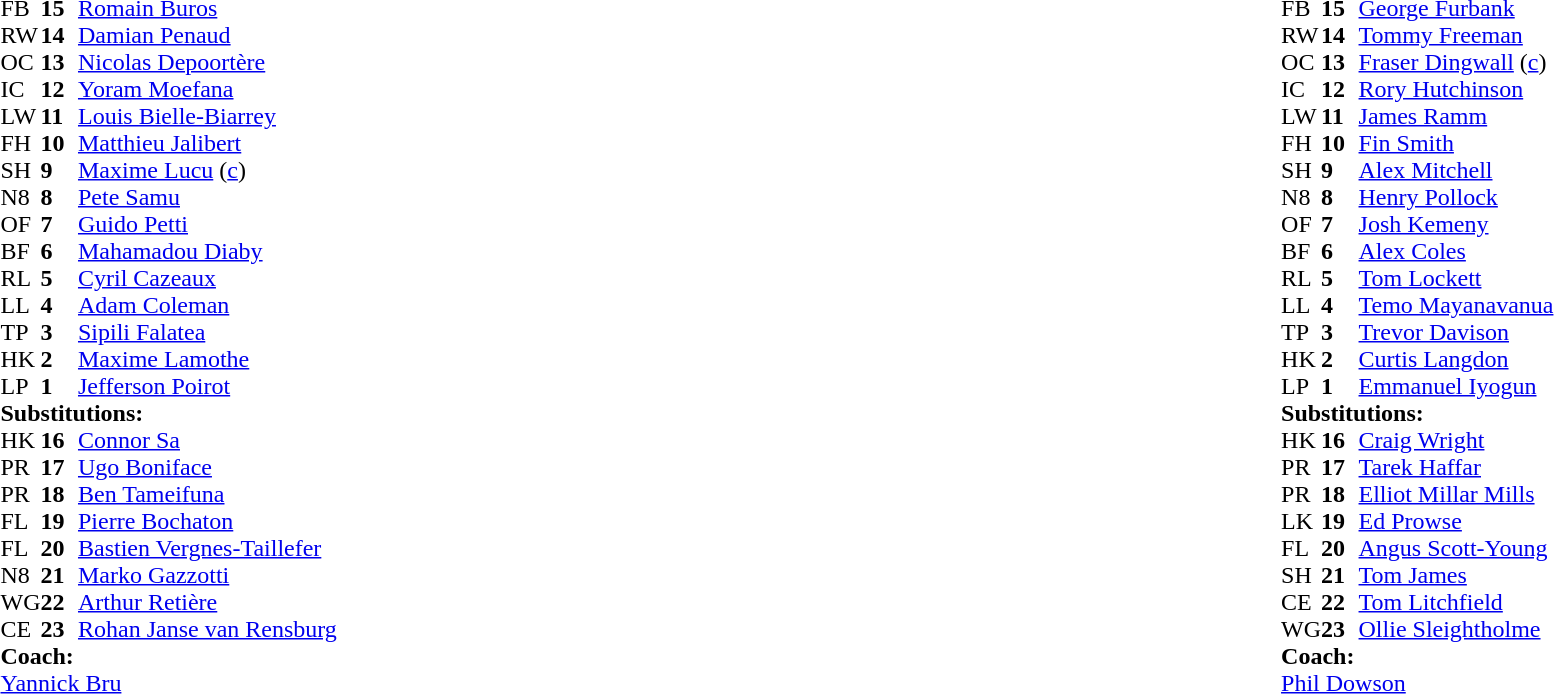<table style="width:100%;">
<tr>
<td style="vertical-align:top; width:50%"><br><table cellspacing="0" cellpadding="0">
<tr>
<th width="25"></th>
<th width="25"></th>
</tr>
<tr>
<td>FB</td>
<td><strong>15</strong></td>
<td> <a href='#'>Romain Buros</a></td>
<td></td>
<td></td>
</tr>
<tr>
<td>RW</td>
<td><strong>14</strong></td>
<td> <a href='#'>Damian Penaud</a></td>
</tr>
<tr>
<td>OC</td>
<td><strong>13</strong></td>
<td> <a href='#'>Nicolas Depoortère</a></td>
</tr>
<tr>
<td>IC</td>
<td><strong>12</strong></td>
<td> <a href='#'>Yoram Moefana</a></td>
<td></td>
<td></td>
</tr>
<tr>
<td>LW</td>
<td><strong>11</strong></td>
<td> <a href='#'>Louis Bielle-Biarrey</a></td>
</tr>
<tr>
<td>FH</td>
<td><strong>10</strong></td>
<td> <a href='#'>Matthieu Jalibert</a></td>
</tr>
<tr>
<td>SH</td>
<td><strong>9</strong></td>
<td> <a href='#'>Maxime Lucu</a> (<a href='#'>c</a>)</td>
</tr>
<tr>
<td>N8</td>
<td><strong>8</strong></td>
<td> <a href='#'>Pete Samu</a></td>
<td></td>
<td></td>
</tr>
<tr>
<td>OF</td>
<td><strong>7</strong></td>
<td> <a href='#'>Guido Petti</a></td>
</tr>
<tr>
<td>BF</td>
<td><strong>6</strong></td>
<td> <a href='#'>Mahamadou Diaby</a></td>
<td></td>
<td></td>
</tr>
<tr>
<td>RL</td>
<td><strong>5</strong></td>
<td> <a href='#'>Cyril Cazeaux</a></td>
</tr>
<tr>
<td>LL</td>
<td><strong>4</strong></td>
<td> <a href='#'>Adam Coleman</a></td>
<td></td>
<td></td>
</tr>
<tr>
<td>TP</td>
<td><strong>3</strong></td>
<td> <a href='#'>Sipili Falatea</a></td>
<td></td>
<td></td>
</tr>
<tr>
<td>HK</td>
<td><strong>2</strong></td>
<td> <a href='#'>Maxime Lamothe</a></td>
<td></td>
<td></td>
</tr>
<tr>
<td>LP</td>
<td><strong>1</strong></td>
<td> <a href='#'>Jefferson Poirot</a></td>
<td></td>
<td></td>
</tr>
<tr>
<td colspan=3><strong>Substitutions:</strong></td>
</tr>
<tr>
<td>HK</td>
<td><strong>16</strong></td>
<td> <a href='#'>Connor Sa</a></td>
<td></td>
<td></td>
</tr>
<tr>
<td>PR</td>
<td><strong>17</strong></td>
<td> <a href='#'>Ugo Boniface</a></td>
<td></td>
<td></td>
</tr>
<tr>
<td>PR</td>
<td><strong>18</strong></td>
<td> <a href='#'>Ben Tameifuna</a></td>
<td></td>
<td></td>
</tr>
<tr>
<td>FL</td>
<td><strong>19</strong></td>
<td> <a href='#'>Pierre Bochaton</a></td>
<td></td>
<td></td>
</tr>
<tr>
<td>FL</td>
<td><strong>20</strong></td>
<td> <a href='#'>Bastien Vergnes-Taillefer</a></td>
<td></td>
<td></td>
</tr>
<tr>
<td>N8</td>
<td><strong>21</strong></td>
<td> <a href='#'>Marko Gazzotti</a></td>
<td></td>
<td></td>
</tr>
<tr>
<td>WG</td>
<td><strong>22</strong></td>
<td> <a href='#'>Arthur Retière</a></td>
<td></td>
<td></td>
</tr>
<tr>
<td>CE</td>
<td><strong>23</strong></td>
<td> <a href='#'>Rohan Janse van Rensburg</a></td>
<td></td>
<td></td>
</tr>
<tr>
<td colspan=3><strong>Coach:</strong></td>
</tr>
<tr>
<td colspan="4"> <a href='#'>Yannick Bru</a></td>
</tr>
<tr>
</tr>
</table>
</td>
<td style="vertical-align:top; width:50%"><br><table cellspacing="0" cellpadding="0" style="margin:auto">
<tr>
<th width="25"></th>
<th width="25"></th>
</tr>
<tr>
<td>FB</td>
<td><strong>15</strong></td>
<td> <a href='#'>George Furbank</a></td>
<td></td>
<td></td>
</tr>
<tr>
<td>RW</td>
<td><strong>14</strong></td>
<td> <a href='#'>Tommy Freeman</a></td>
<td></td>
</tr>
<tr>
<td>OC</td>
<td><strong>13</strong></td>
<td> <a href='#'>Fraser Dingwall</a> (<a href='#'>c</a>)</td>
</tr>
<tr>
<td>IC</td>
<td><strong>12</strong></td>
<td> <a href='#'>Rory Hutchinson</a></td>
</tr>
<tr>
<td>LW</td>
<td><strong>11</strong></td>
<td> <a href='#'>James Ramm</a></td>
<td></td>
<td></td>
</tr>
<tr>
<td>FH</td>
<td><strong>10</strong></td>
<td> <a href='#'>Fin Smith</a></td>
</tr>
<tr>
<td>SH</td>
<td><strong>9</strong></td>
<td> <a href='#'>Alex Mitchell</a></td>
</tr>
<tr>
<td>N8</td>
<td><strong>8</strong></td>
<td> <a href='#'>Henry Pollock</a></td>
</tr>
<tr>
<td>OF</td>
<td><strong>7</strong></td>
<td> <a href='#'>Josh Kemeny</a></td>
</tr>
<tr>
<td>BF</td>
<td><strong>6</strong></td>
<td> <a href='#'>Alex Coles</a></td>
</tr>
<tr>
<td>RL</td>
<td><strong>5</strong></td>
<td> <a href='#'>Tom Lockett</a></td>
<td></td>
<td></td>
</tr>
<tr>
<td>LL</td>
<td><strong>4</strong></td>
<td> <a href='#'>Temo Mayanavanua</a></td>
<td></td>
<td></td>
</tr>
<tr>
<td>TP</td>
<td><strong>3</strong></td>
<td> <a href='#'>Trevor Davison</a></td>
<td></td>
<td></td>
</tr>
<tr>
<td>HK</td>
<td><strong>2</strong></td>
<td> <a href='#'>Curtis Langdon</a></td>
<td></td>
<td></td>
</tr>
<tr>
<td>LP</td>
<td><strong>1</strong></td>
<td> <a href='#'>Emmanuel Iyogun</a></td>
<td></td>
<td></td>
</tr>
<tr>
<td colspan=3><strong>Substitutions:</strong></td>
</tr>
<tr>
<td>HK</td>
<td><strong>16</strong></td>
<td> <a href='#'>Craig Wright</a></td>
<td></td>
<td></td>
</tr>
<tr>
<td>PR</td>
<td><strong>17</strong></td>
<td> <a href='#'>Tarek Haffar</a></td>
<td></td>
<td></td>
</tr>
<tr>
<td>PR</td>
<td><strong>18</strong></td>
<td> <a href='#'>Elliot Millar Mills</a></td>
<td></td>
<td></td>
</tr>
<tr>
<td>LK</td>
<td><strong>19</strong></td>
<td> <a href='#'>Ed Prowse</a></td>
<td></td>
<td></td>
</tr>
<tr>
<td>FL</td>
<td><strong>20</strong></td>
<td> <a href='#'>Angus Scott-Young</a></td>
<td></td>
<td></td>
</tr>
<tr>
<td>SH</td>
<td><strong>21</strong></td>
<td> <a href='#'>Tom James</a></td>
<td></td>
<td></td>
</tr>
<tr>
<td>CE</td>
<td><strong>22</strong></td>
<td> <a href='#'>Tom Litchfield</a></td>
<td></td>
<td></td>
</tr>
<tr>
<td>WG</td>
<td><strong>23</strong></td>
<td> <a href='#'>Ollie Sleightholme</a></td>
<td></td>
<td></td>
</tr>
<tr>
<td colspan="3"><strong>Coach:</strong></td>
</tr>
<tr>
<td colspan="4"> <a href='#'>Phil Dowson</a></td>
</tr>
<tr>
</tr>
</table>
</td>
</tr>
</table>
